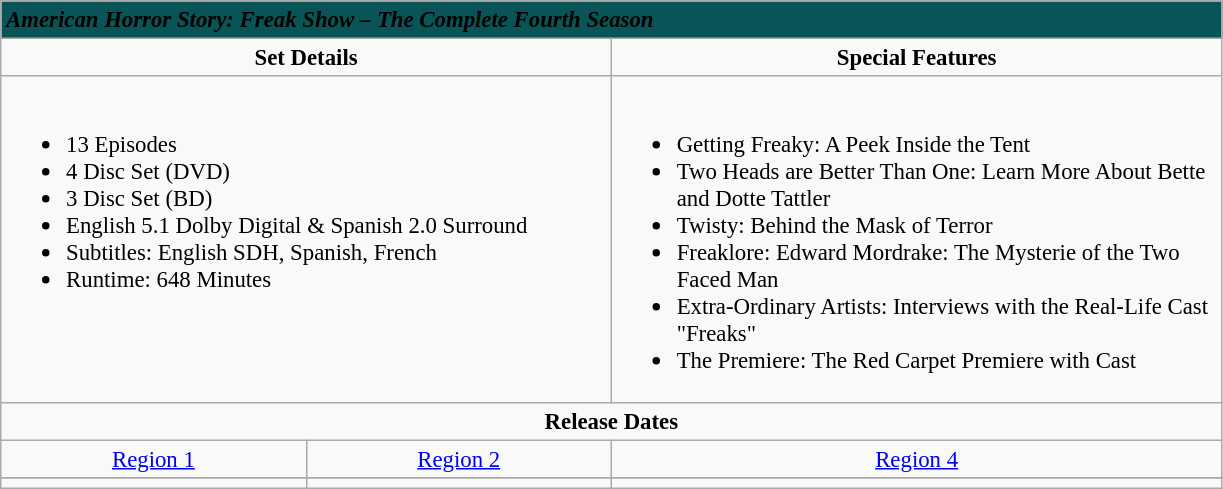<table class="wikitable" style="font-size: 95%;">
<tr style="background:#095457;">
<td colspan="3"><span> <strong><em>American Horror Story: Freak Show – The Complete Fourth Season</em></strong></span></td>
</tr>
<tr style="vertical-align:top; text-align:center;">
<td style="width:400px;" colspan="2"><strong>Set Details</strong></td>
<td style="width:400px; " colspan="2"><strong>Special Features</strong></td>
</tr>
<tr valign="top">
<td colspan="2"  style="text-align:left; width:400px;"><br><ul><li>13 Episodes</li><li>4 Disc Set (DVD)</li><li>3 Disc Set (BD)</li><li>English 5.1 Dolby Digital & Spanish 2.0 Surround</li><li>Subtitles: English SDH, Spanish, French</li><li>Runtime: 648 Minutes</li></ul></td>
<td colspan="3"  style="text-align:left; width:400px;"><br><ul><li>Getting Freaky: A Peek Inside the Tent</li><li>Two Heads are Better Than One: Learn More About Bette and Dotte Tattler</li><li>Twisty: Behind the Mask of Terror</li><li>Freaklore: Edward Mordrake: The Mysterie of the Two Faced Man</li><li>Extra-Ordinary Artists: Interviews with the Real-Life Cast "Freaks"</li><li>The Premiere: The Red Carpet Premiere with Cast</li></ul></td>
</tr>
<tr>
<td colspan="3" style="text-align:center;"><strong>Release Dates</strong></td>
</tr>
<tr>
<td style="text-align:center;"><a href='#'>Region 1</a></td>
<td style="text-align:center;"><a href='#'>Region 2</a></td>
<td style="text-align:center;"><a href='#'>Region 4</a></td>
</tr>
<tr style="text-align:center;">
</tr>
<tr style="text-align:center;">
</tr>
<tr>
<td colspan="1"></td>
<td colspan="1"></td>
<td colspan="1"></td>
</tr>
</table>
